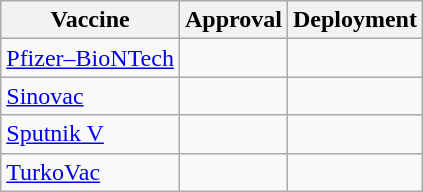<table class="wikitable">
<tr>
<th>Vaccine</th>
<th>Approval</th>
<th>Deployment</th>
</tr>
<tr>
<td><a href='#'>Pfizer–BioNTech</a></td>
<td></td>
<td></td>
</tr>
<tr>
<td><a href='#'>Sinovac</a></td>
<td></td>
<td></td>
</tr>
<tr>
<td><a href='#'>Sputnik V</a></td>
<td></td>
<td></td>
</tr>
<tr>
<td><a href='#'>TurkoVac</a></td>
<td></td>
<td></td>
</tr>
</table>
